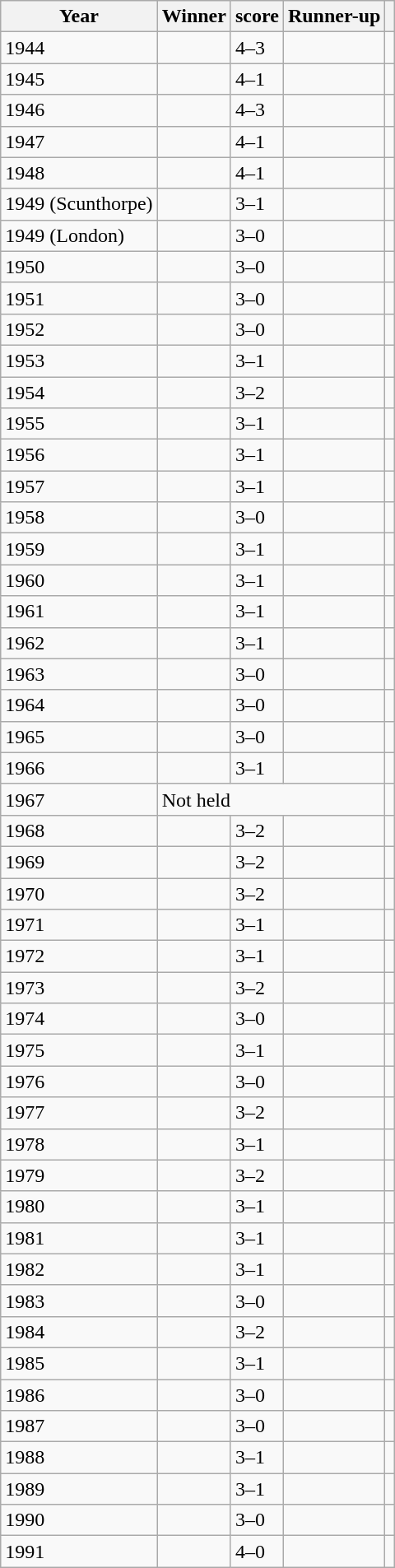<table class="wikitable">
<tr>
<th Scope="col">Year</th>
<th Scope="col">Winner</th>
<th Scope="col">score</th>
<th Scope="col">Runner-up</th>
<th Scope="col"></th>
</tr>
<tr>
<td>1944</td>
<td></td>
<td>4–3</td>
<td></td>
<td></td>
</tr>
<tr>
<td>1945</td>
<td></td>
<td>4–1</td>
<td></td>
<td></td>
</tr>
<tr>
<td>1946</td>
<td></td>
<td>4–3</td>
<td></td>
<td></td>
</tr>
<tr>
<td>1947</td>
<td></td>
<td>4–1</td>
<td></td>
<td></td>
</tr>
<tr>
<td>1948</td>
<td></td>
<td>4–1</td>
<td></td>
<td></td>
</tr>
<tr>
<td>1949 (Scunthorpe)</td>
<td></td>
<td>3–1</td>
<td></td>
<td></td>
</tr>
<tr>
<td>1949 (London)</td>
<td></td>
<td>3–0</td>
<td></td>
<td></td>
</tr>
<tr>
<td>1950</td>
<td></td>
<td>3–0</td>
<td></td>
<td></td>
</tr>
<tr>
<td>1951</td>
<td></td>
<td>3–0</td>
<td></td>
<td></td>
</tr>
<tr>
<td>1952</td>
<td></td>
<td>3–0</td>
<td></td>
<td></td>
</tr>
<tr>
<td>1953</td>
<td></td>
<td>3–1</td>
<td></td>
<td></td>
</tr>
<tr>
<td>1954</td>
<td></td>
<td>3–2</td>
<td></td>
<td></td>
</tr>
<tr>
<td>1955</td>
<td></td>
<td>3–1</td>
<td></td>
<td></td>
</tr>
<tr>
<td>1956</td>
<td></td>
<td>3–1</td>
<td></td>
<td></td>
</tr>
<tr>
<td>1957</td>
<td></td>
<td>3–1</td>
<td></td>
<td></td>
</tr>
<tr>
<td>1958</td>
<td></td>
<td>3–0</td>
<td></td>
<td></td>
</tr>
<tr>
<td>1959</td>
<td></td>
<td>3–1</td>
<td></td>
<td></td>
</tr>
<tr>
<td>1960</td>
<td></td>
<td>3–1</td>
<td></td>
<td></td>
</tr>
<tr>
<td>1961</td>
<td></td>
<td>3–1</td>
<td></td>
<td></td>
</tr>
<tr>
<td>1962</td>
<td></td>
<td>3–1</td>
<td></td>
<td></td>
</tr>
<tr>
<td>1963</td>
<td></td>
<td>3–0</td>
<td></td>
<td></td>
</tr>
<tr>
<td>1964</td>
<td></td>
<td>3–0</td>
<td></td>
<td></td>
</tr>
<tr>
<td>1965</td>
<td></td>
<td>3–0</td>
<td></td>
<td></td>
</tr>
<tr>
<td>1966</td>
<td></td>
<td>3–1</td>
<td></td>
<td></td>
</tr>
<tr>
<td>1967</td>
<td colspan=3>Not held</td>
<td></td>
</tr>
<tr>
<td>1968</td>
<td></td>
<td>3–2</td>
<td></td>
<td></td>
</tr>
<tr>
<td>1969</td>
<td></td>
<td>3–2</td>
<td></td>
<td></td>
</tr>
<tr>
<td>1970</td>
<td></td>
<td>3–2</td>
<td></td>
<td></td>
</tr>
<tr>
<td>1971</td>
<td></td>
<td>3–1</td>
<td></td>
<td></td>
</tr>
<tr>
<td>1972</td>
<td></td>
<td>3–1</td>
<td></td>
<td></td>
</tr>
<tr>
<td>1973</td>
<td></td>
<td>3–2</td>
<td></td>
<td></td>
</tr>
<tr>
<td>1974</td>
<td></td>
<td>3–0</td>
<td></td>
<td></td>
</tr>
<tr>
<td>1975</td>
<td></td>
<td>3–1</td>
<td></td>
<td></td>
</tr>
<tr>
<td>1976</td>
<td></td>
<td>3–0</td>
<td></td>
<td></td>
</tr>
<tr>
<td>1977</td>
<td></td>
<td>3–2</td>
<td></td>
<td></td>
</tr>
<tr>
<td>1978</td>
<td></td>
<td>3–1</td>
<td></td>
<td></td>
</tr>
<tr>
<td>1979</td>
<td></td>
<td>3–2</td>
<td></td>
<td></td>
</tr>
<tr>
<td>1980</td>
<td></td>
<td>3–1</td>
<td></td>
<td></td>
</tr>
<tr>
<td>1981</td>
<td></td>
<td>3–1</td>
<td></td>
<td></td>
</tr>
<tr>
<td>1982</td>
<td></td>
<td>3–1</td>
<td></td>
<td></td>
</tr>
<tr>
<td>1983</td>
<td></td>
<td>3–0</td>
<td></td>
<td></td>
</tr>
<tr>
<td>1984</td>
<td></td>
<td>3–2</td>
<td></td>
<td></td>
</tr>
<tr>
<td>1985</td>
<td></td>
<td>3–1</td>
<td></td>
<td></td>
</tr>
<tr>
<td>1986</td>
<td></td>
<td>3–0</td>
<td></td>
<td></td>
</tr>
<tr>
<td>1987</td>
<td></td>
<td>3–0</td>
<td></td>
<td></td>
</tr>
<tr>
<td>1988</td>
<td></td>
<td>3–1</td>
<td></td>
<td></td>
</tr>
<tr>
<td>1989</td>
<td></td>
<td>3–1</td>
<td></td>
<td></td>
</tr>
<tr>
<td>1990</td>
<td></td>
<td>3–0</td>
<td></td>
<td></td>
</tr>
<tr>
<td>1991</td>
<td></td>
<td>4–0</td>
<td></td>
<td></td>
</tr>
</table>
